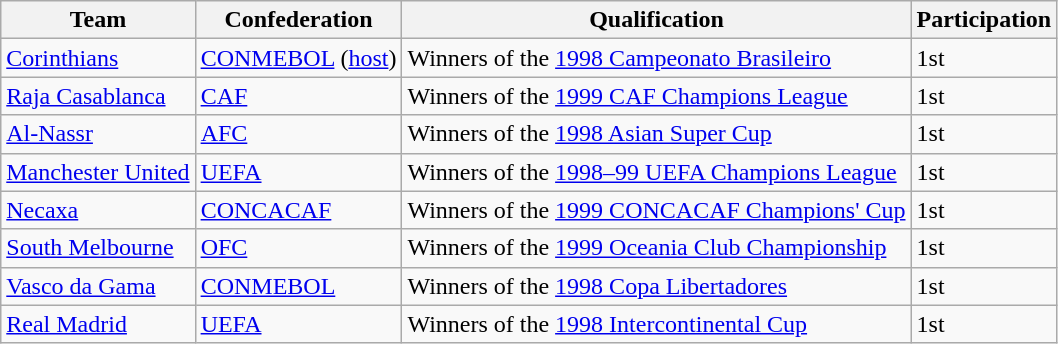<table class="wikitable">
<tr>
<th>Team</th>
<th>Confederation</th>
<th>Qualification</th>
<th>Participation</th>
</tr>
<tr>
<td> <a href='#'>Corinthians</a></td>
<td><a href='#'>CONMEBOL</a> (<a href='#'>host</a>)</td>
<td>Winners of the <a href='#'>1998 Campeonato Brasileiro</a></td>
<td>1st</td>
</tr>
<tr>
<td> <a href='#'>Raja Casablanca</a></td>
<td><a href='#'>CAF</a></td>
<td>Winners of the <a href='#'>1999 CAF Champions League</a></td>
<td>1st</td>
</tr>
<tr>
<td> <a href='#'>Al-Nassr</a></td>
<td><a href='#'>AFC</a></td>
<td>Winners of the <a href='#'>1998 Asian Super Cup</a></td>
<td>1st</td>
</tr>
<tr>
<td> <a href='#'>Manchester United</a></td>
<td><a href='#'>UEFA</a></td>
<td>Winners of the <a href='#'>1998–99 UEFA Champions League</a></td>
<td>1st</td>
</tr>
<tr>
<td> <a href='#'>Necaxa</a></td>
<td><a href='#'>CONCACAF</a></td>
<td>Winners of the <a href='#'>1999 CONCACAF Champions' Cup</a></td>
<td>1st</td>
</tr>
<tr>
<td> <a href='#'>South Melbourne</a></td>
<td><a href='#'>OFC</a></td>
<td>Winners of the <a href='#'>1999 Oceania Club Championship</a></td>
<td>1st</td>
</tr>
<tr>
<td> <a href='#'>Vasco da Gama</a></td>
<td><a href='#'>CONMEBOL</a></td>
<td>Winners of the <a href='#'>1998 Copa Libertadores</a></td>
<td>1st</td>
</tr>
<tr>
<td> <a href='#'>Real Madrid</a></td>
<td><a href='#'>UEFA</a></td>
<td>Winners of the <a href='#'>1998 Intercontinental Cup</a></td>
<td>1st</td>
</tr>
</table>
